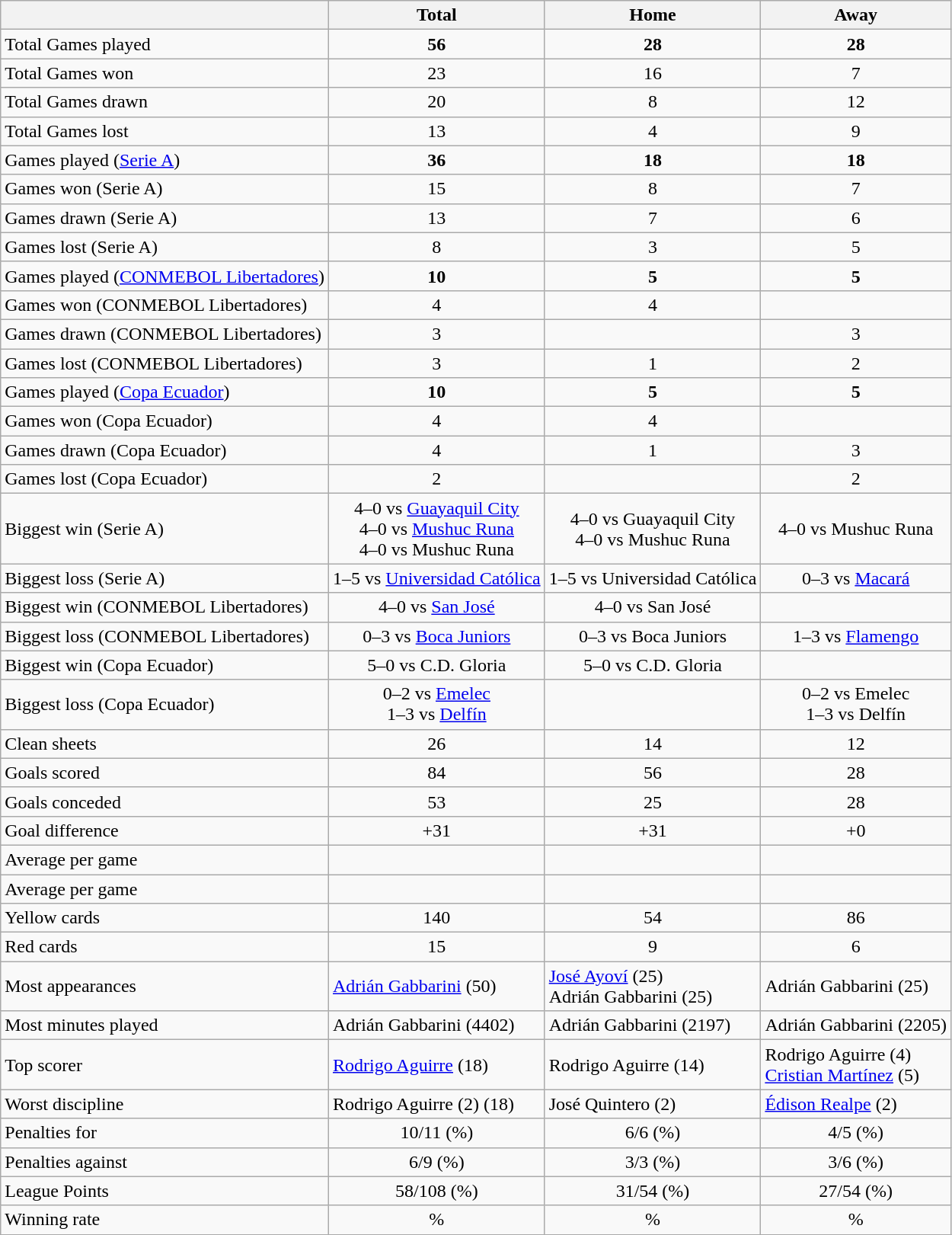<table class="wikitable" style="text-align: center;">
<tr>
<th></th>
<th>Total</th>
<th>Home</th>
<th>Away</th>
</tr>
<tr>
<td align=left>Total Games played</td>
<td><strong>56</strong></td>
<td><strong>28</strong></td>
<td><strong>28</strong></td>
</tr>
<tr>
<td align=left>Total Games won</td>
<td>23</td>
<td>16</td>
<td>7</td>
</tr>
<tr>
<td align=left>Total Games drawn</td>
<td>20</td>
<td>8</td>
<td>12</td>
</tr>
<tr>
<td align=left>Total Games lost</td>
<td>13</td>
<td>4</td>
<td>9</td>
</tr>
<tr>
<td align=left>Games played (<a href='#'>Serie A</a>)</td>
<td><strong>36</strong></td>
<td><strong>18</strong></td>
<td><strong>18</strong></td>
</tr>
<tr>
<td align=left>Games won (Serie A)</td>
<td>15</td>
<td>8</td>
<td>7</td>
</tr>
<tr>
<td align=left>Games drawn (Serie A)</td>
<td>13</td>
<td>7</td>
<td>6</td>
</tr>
<tr>
<td align=left>Games lost (Serie A)</td>
<td>8</td>
<td>3</td>
<td>5</td>
</tr>
<tr>
<td align=left>Games played (<a href='#'>CONMEBOL Libertadores</a>)</td>
<td><strong>10</strong></td>
<td><strong>5</strong></td>
<td><strong>5</strong></td>
</tr>
<tr>
<td align=left>Games won (CONMEBOL Libertadores)</td>
<td>4</td>
<td>4</td>
<td></td>
</tr>
<tr>
<td align=left>Games drawn (CONMEBOL Libertadores)</td>
<td>3</td>
<td></td>
<td>3</td>
</tr>
<tr>
<td align=left>Games lost (CONMEBOL Libertadores)</td>
<td>3</td>
<td>1</td>
<td>2</td>
</tr>
<tr>
<td align=left>Games played (<a href='#'>Copa Ecuador</a>)</td>
<td><strong>10</strong></td>
<td><strong>5</strong></td>
<td><strong>5</strong></td>
</tr>
<tr>
<td align=left>Games won (Copa Ecuador)</td>
<td>4</td>
<td>4</td>
<td></td>
</tr>
<tr>
<td align=left>Games drawn (Copa Ecuador)</td>
<td>4</td>
<td>1</td>
<td>3</td>
</tr>
<tr>
<td align=left>Games lost (Copa Ecuador)</td>
<td>2</td>
<td></td>
<td>2</td>
</tr>
<tr>
<td align=left>Biggest win (Serie A)</td>
<td>4–0 vs <a href='#'>Guayaquil City</a><br>4–0 vs <a href='#'>Mushuc Runa</a><br>4–0 vs Mushuc Runa</td>
<td>4–0 vs Guayaquil City<br>4–0 vs Mushuc Runa</td>
<td>4–0 vs Mushuc Runa</td>
</tr>
<tr>
<td align=left>Biggest loss (Serie A)</td>
<td>1–5 vs <a href='#'>Universidad Católica</a></td>
<td>1–5 vs Universidad Católica</td>
<td>0–3 vs <a href='#'>Macará</a></td>
</tr>
<tr>
<td align=left>Biggest win (CONMEBOL Libertadores)</td>
<td>4–0 vs <a href='#'>San José</a></td>
<td>4–0 vs San José</td>
<td></td>
</tr>
<tr>
<td align=left>Biggest loss (CONMEBOL Libertadores)</td>
<td>0–3 vs <a href='#'>Boca Juniors</a></td>
<td>0–3 vs Boca Juniors</td>
<td>1–3 vs <a href='#'>Flamengo</a></td>
</tr>
<tr>
<td align=left>Biggest win (Copa Ecuador)</td>
<td>5–0 vs C.D. Gloria</td>
<td>5–0 vs C.D. Gloria</td>
<td></td>
</tr>
<tr>
<td align=left>Biggest loss (Copa Ecuador)</td>
<td>0–2 vs <a href='#'>Emelec</a><br>1–3 vs <a href='#'>Delfín</a></td>
<td></td>
<td>0–2 vs Emelec<br>1–3 vs Delfín</td>
</tr>
<tr>
<td align=left>Clean sheets</td>
<td>26</td>
<td>14</td>
<td>12</td>
</tr>
<tr>
<td align=left>Goals scored</td>
<td>84</td>
<td>56</td>
<td>28</td>
</tr>
<tr>
<td align=left>Goals conceded</td>
<td>53</td>
<td>25</td>
<td>28</td>
</tr>
<tr>
<td align=left>Goal difference</td>
<td>+31</td>
<td>+31</td>
<td>+0</td>
</tr>
<tr>
<td align=left>Average  per game</td>
<td></td>
<td></td>
<td></td>
</tr>
<tr>
<td align=left>Average  per game</td>
<td></td>
<td></td>
<td></td>
</tr>
<tr>
<td align=left>Yellow cards</td>
<td>140</td>
<td>54</td>
<td>86</td>
</tr>
<tr>
<td align=left>Red cards</td>
<td>15</td>
<td>9</td>
<td>6</td>
</tr>
<tr>
<td align=left>Most appearances</td>
<td align=left> <a href='#'>Adrián Gabbarini</a> (50)</td>
<td align=left> <a href='#'>José Ayoví</a> (25)<br> Adrián Gabbarini (25)</td>
<td align=left> Adrián Gabbarini (25)</td>
</tr>
<tr>
<td align=left>Most minutes played</td>
<td align=left> Adrián Gabbarini (4402)</td>
<td align=left> Adrián Gabbarini (2197)</td>
<td align=left> Adrián Gabbarini (2205)</td>
</tr>
<tr>
<td align=left>Top scorer</td>
<td align=left> <a href='#'>Rodrigo Aguirre</a> (18)</td>
<td align=left> Rodrigo Aguirre (14)</td>
<td align=left> Rodrigo Aguirre (4)<br> <a href='#'>Cristian Martínez</a> (5)</td>
</tr>
<tr>
<td align=left>Worst discipline</td>
<td align=left> Rodrigo Aguirre (2)  (18) </td>
<td align=left> José Quintero (2) </td>
<td align=left> <a href='#'>Édison Realpe</a> (2) </td>
</tr>
<tr>
<td align=left>Penalties for</td>
<td>10/11 (%)</td>
<td>6/6 (%)</td>
<td>4/5 (%)</td>
</tr>
<tr>
<td align=left>Penalties against</td>
<td>6/9 (%)</td>
<td>3/3 (%)</td>
<td>3/6 (%)</td>
</tr>
<tr>
<td align=left>League Points</td>
<td>58/108 (%)</td>
<td>31/54 (%)</td>
<td>27/54 (%)</td>
</tr>
<tr>
<td align=left>Winning rate</td>
<td>%</td>
<td>%</td>
<td>%</td>
</tr>
<tr>
</tr>
</table>
